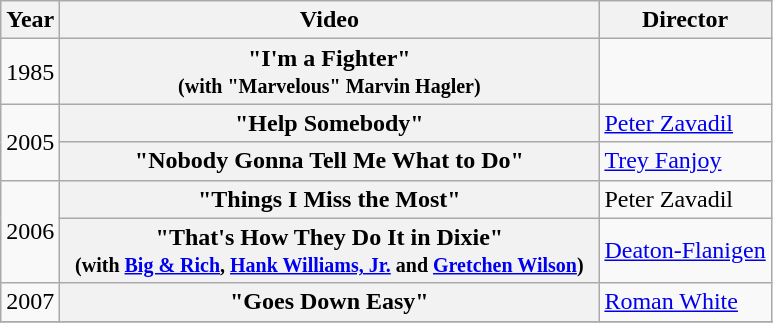<table class="wikitable plainrowheaders">
<tr>
<th>Year</th>
<th style="width:22em;">Video</th>
<th>Director</th>
</tr>
<tr>
<td>1985</td>
<th scope="row">"I'm a Fighter" <br><small>(with "Marvelous" Marvin Hagler)</small></th>
<td></td>
</tr>
<tr>
<td rowspan="2">2005</td>
<th scope="row">"Help Somebody"</th>
<td><a href='#'>Peter Zavadil</a></td>
</tr>
<tr>
<th scope="row">"Nobody Gonna Tell Me What to Do"</th>
<td><a href='#'>Trey Fanjoy</a></td>
</tr>
<tr>
<td rowspan="2">2006</td>
<th scope="row">"Things I Miss the Most"</th>
<td>Peter Zavadil</td>
</tr>
<tr>
<th scope="row">"That's How They Do It in Dixie"<br><small>(with <a href='#'>Big & Rich</a>, <a href='#'>Hank Williams, Jr.</a> and <a href='#'>Gretchen Wilson</a>)</small></th>
<td><a href='#'>Deaton-Flanigen</a></td>
</tr>
<tr>
<td>2007</td>
<th scope="row">"Goes Down Easy"</th>
<td><a href='#'>Roman White</a></td>
</tr>
<tr>
</tr>
</table>
